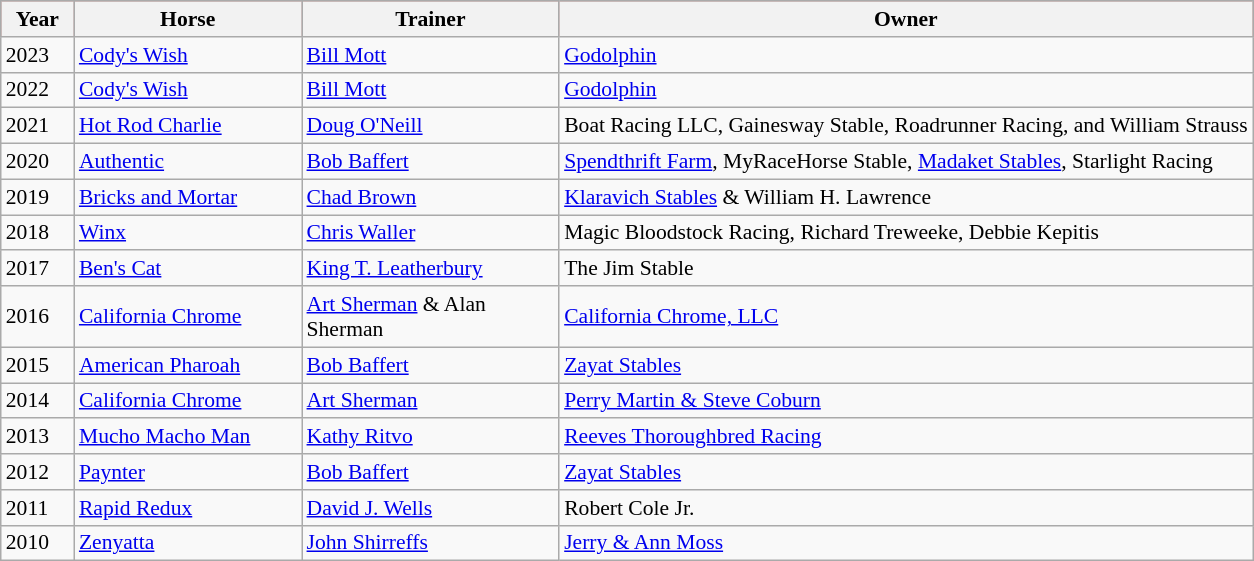<table class = "wikitable sortable" | border="1" cellpadding="0" style="border-collapse: collapse; font-size:90%">
<tr style="background:#b94e48; text-align:center;">
<th style="width:42px;"><strong>Year</strong><br></th>
<th style="width:145px;"><strong>Horse</strong><br></th>
<th style="width:165px;"><strong>Trainer</strong><br></th>
<th style=><strong>Owner</strong></th>
</tr>
<tr>
<td>2023</td>
<td><a href='#'>Cody's Wish</a></td>
<td><a href='#'>Bill Mott</a></td>
<td><a href='#'>Godolphin</a></td>
</tr>
<tr>
<td>2022</td>
<td><a href='#'>Cody's Wish</a></td>
<td><a href='#'>Bill Mott</a></td>
<td><a href='#'>Godolphin</a></td>
</tr>
<tr>
<td>2021</td>
<td><a href='#'>Hot Rod Charlie</a></td>
<td><a href='#'>Doug O'Neill</a></td>
<td>Boat Racing LLC, Gainesway Stable, Roadrunner Racing, and William Strauss</td>
</tr>
<tr>
<td>2020</td>
<td><a href='#'>Authentic</a></td>
<td><a href='#'>Bob Baffert</a></td>
<td><a href='#'>Spendthrift Farm</a>, MyRaceHorse Stable, <a href='#'>Madaket Stables</a>, Starlight Racing</td>
</tr>
<tr>
<td>2019</td>
<td><a href='#'>Bricks and Mortar</a></td>
<td><a href='#'>Chad Brown</a></td>
<td><a href='#'>Klaravich Stables</a> & William H. Lawrence</td>
</tr>
<tr>
<td>2018</td>
<td><a href='#'>Winx</a></td>
<td><a href='#'>Chris Waller</a></td>
<td>Magic Bloodstock Racing, Richard Treweeke, Debbie Kepitis</td>
</tr>
<tr>
<td>2017</td>
<td><a href='#'>Ben's Cat</a></td>
<td><a href='#'>King T. Leatherbury</a></td>
<td>The Jim Stable</td>
</tr>
<tr>
<td>2016</td>
<td><a href='#'>California Chrome</a></td>
<td><a href='#'>Art Sherman</a> & Alan Sherman</td>
<td><a href='#'>California Chrome, LLC</a></td>
</tr>
<tr>
<td>2015</td>
<td><a href='#'>American Pharoah</a></td>
<td><a href='#'>Bob Baffert</a></td>
<td><a href='#'>Zayat Stables</a></td>
</tr>
<tr>
<td>2014</td>
<td><a href='#'>California Chrome</a></td>
<td><a href='#'>Art Sherman</a></td>
<td><a href='#'>Perry Martin & Steve Coburn</a></td>
</tr>
<tr>
<td>2013</td>
<td><a href='#'>Mucho Macho Man</a></td>
<td><a href='#'>Kathy Ritvo</a></td>
<td><a href='#'>Reeves Thoroughbred Racing</a></td>
</tr>
<tr>
<td>2012</td>
<td><a href='#'>Paynter</a></td>
<td><a href='#'>Bob Baffert</a></td>
<td><a href='#'>Zayat Stables</a></td>
</tr>
<tr>
<td>2011</td>
<td><a href='#'>Rapid Redux</a></td>
<td><a href='#'>David J. Wells</a></td>
<td>Robert Cole Jr.</td>
</tr>
<tr>
<td>2010</td>
<td><a href='#'>Zenyatta</a></td>
<td><a href='#'>John Shirreffs</a></td>
<td><a href='#'>Jerry & Ann Moss</a></td>
</tr>
</table>
